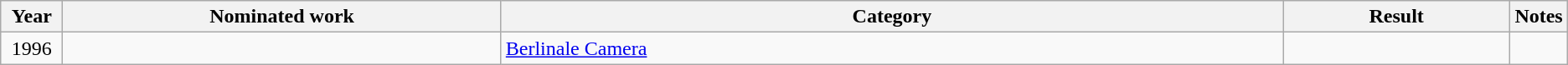<table class=wikitable>
<tr>
<th width=4%>Year</th>
<th width=29%>Nominated work</th>
<th width=52%>Category</th>
<th width=15%>Result</th>
<th>Notes</th>
</tr>
<tr>
<td align=center>1996</td>
<td></td>
<td><a href='#'>Berlinale Camera</a></td>
<td></td>
<td></td>
</tr>
</table>
